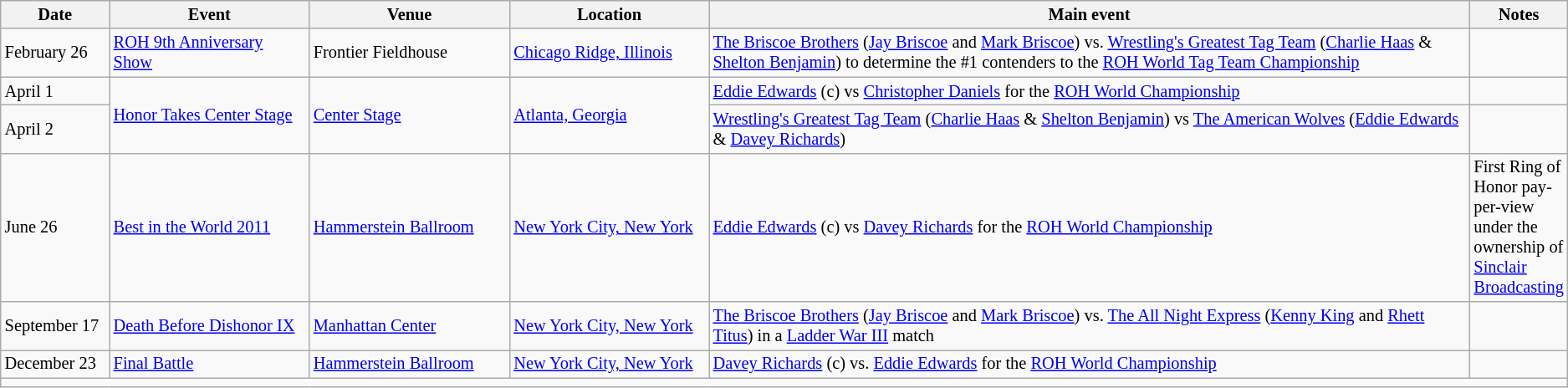<table class="sortable wikitable succession-box" style="font-size:85%;">
<tr>
<th width=7%>Date</th>
<th width=13%>Event</th>
<th width=13%>Venue</th>
<th width=13%>Location</th>
<th width=50%>Main event</th>
<th width=13%>Notes</th>
</tr>
<tr>
<td>February 26</td>
<td><a href='#'>ROH 9th Anniversary Show</a></td>
<td>Frontier Fieldhouse</td>
<td><a href='#'>Chicago Ridge, Illinois</a></td>
<td><a href='#'>The Briscoe Brothers</a> (<a href='#'>Jay Briscoe</a> and <a href='#'>Mark Briscoe</a>) vs. <a href='#'>Wrestling's Greatest Tag Team</a> (<a href='#'>Charlie Haas</a> & <a href='#'>Shelton Benjamin</a>) to determine the #1 contenders to the <a href='#'>ROH World Tag Team Championship</a></td>
<td></td>
</tr>
<tr>
<td>April 1</td>
<td rowspan="2"><a href='#'>Honor Takes Center Stage</a></td>
<td rowspan="2"><a href='#'>Center Stage</a></td>
<td rowspan="2"><a href='#'>Atlanta, Georgia</a></td>
<td><a href='#'>Eddie Edwards</a> (c) vs <a href='#'>Christopher Daniels</a> for the <a href='#'>ROH World Championship</a></td>
<td></td>
</tr>
<tr>
<td>April 2</td>
<td><a href='#'>Wrestling's Greatest Tag Team</a> (<a href='#'>Charlie Haas</a> & <a href='#'>Shelton Benjamin</a>) vs <a href='#'>The American Wolves</a> (<a href='#'>Eddie Edwards</a> & <a href='#'>Davey Richards</a>)</td>
<td></td>
</tr>
<tr>
<td>June 26</td>
<td><a href='#'>Best in the World 2011</a></td>
<td><a href='#'>Hammerstein Ballroom</a></td>
<td><a href='#'>New York City, New York</a></td>
<td><a href='#'>Eddie Edwards</a> (c) vs <a href='#'>Davey Richards</a> for the <a href='#'>ROH World Championship</a></td>
<td>First Ring of Honor pay-per-view under the ownership of <a href='#'>Sinclair Broadcasting</a></td>
</tr>
<tr>
<td>September 17</td>
<td><a href='#'>Death Before Dishonor IX</a></td>
<td><a href='#'>Manhattan Center</a></td>
<td><a href='#'>New York City, New York</a></td>
<td><a href='#'>The Briscoe Brothers</a> (<a href='#'>Jay Briscoe</a> and <a href='#'>Mark Briscoe</a>) vs. <a href='#'>The All Night Express</a> (<a href='#'>Kenny King</a> and <a href='#'>Rhett Titus</a>) in a <a href='#'>Ladder War III</a> match</td>
<td></td>
</tr>
<tr>
<td>December 23</td>
<td><a href='#'>Final Battle</a></td>
<td><a href='#'>Hammerstein Ballroom</a></td>
<td><a href='#'>New York City, New York</a></td>
<td><a href='#'>Davey Richards</a> (c) vs. <a href='#'>Eddie Edwards</a> for the <a href='#'>ROH World Championship</a></td>
<td></td>
</tr>
<tr>
<td colspan="6"></td>
</tr>
</table>
